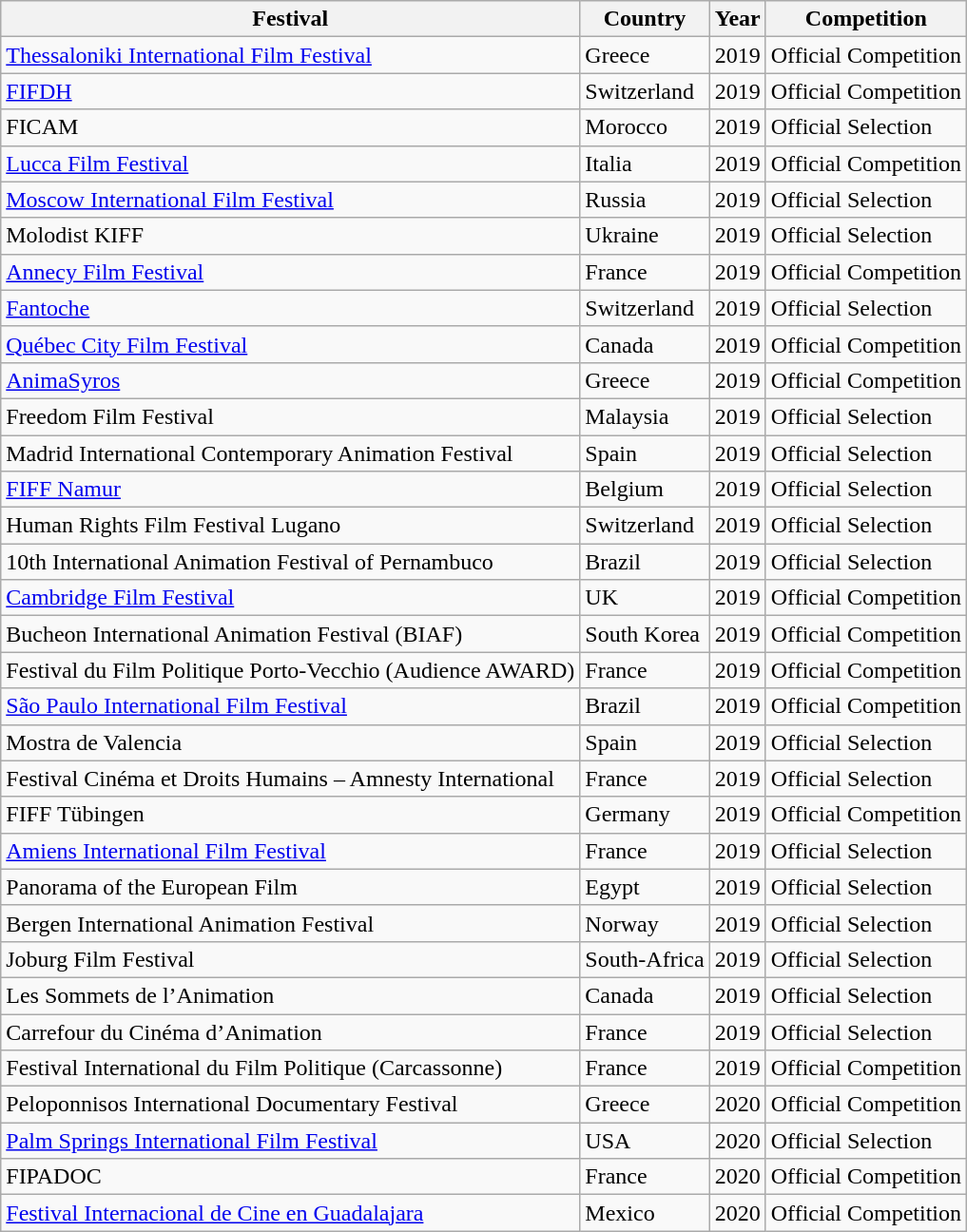<table class="wikitable">
<tr>
<th>Festival</th>
<th>Country</th>
<th>Year</th>
<th>Competition</th>
</tr>
<tr>
<td><a href='#'>Thessaloniki International Film Festival</a></td>
<td>Greece</td>
<td>2019</td>
<td>Official Competition</td>
</tr>
<tr>
<td><a href='#'>FIFDH</a></td>
<td>Switzerland</td>
<td>2019</td>
<td>Official Competition</td>
</tr>
<tr>
<td>FICAM</td>
<td>Morocco</td>
<td>2019</td>
<td>Official Selection</td>
</tr>
<tr>
<td><a href='#'>Lucca Film Festival</a></td>
<td>Italia</td>
<td>2019</td>
<td>Official Competition</td>
</tr>
<tr>
<td><a href='#'>Moscow International Film Festival</a></td>
<td>Russia</td>
<td>2019</td>
<td>Official Selection</td>
</tr>
<tr>
<td>Molodist KIFF</td>
<td>Ukraine</td>
<td>2019</td>
<td>Official Selection</td>
</tr>
<tr>
<td><a href='#'>Annecy Film Festival</a></td>
<td>France</td>
<td>2019</td>
<td>Official Competition</td>
</tr>
<tr>
<td><a href='#'>Fantoche</a></td>
<td>Switzerland</td>
<td>2019</td>
<td>Official Selection</td>
</tr>
<tr>
<td><a href='#'>Québec City Film Festival</a></td>
<td>Canada</td>
<td>2019</td>
<td>Official Competition</td>
</tr>
<tr>
<td><a href='#'>AnimaSyros</a></td>
<td>Greece</td>
<td>2019</td>
<td>Official Competition</td>
</tr>
<tr>
<td>Freedom Film Festival</td>
<td>Malaysia</td>
<td>2019</td>
<td>Official Selection</td>
</tr>
<tr>
<td>Madrid International Contemporary Animation Festival</td>
<td>Spain</td>
<td>2019</td>
<td>Official Selection</td>
</tr>
<tr>
<td><a href='#'>FIFF Namur</a></td>
<td>Belgium</td>
<td>2019</td>
<td>Official Selection</td>
</tr>
<tr>
<td>Human Rights Film Festival Lugano</td>
<td>Switzerland</td>
<td>2019</td>
<td>Official Selection</td>
</tr>
<tr>
<td>10th International Animation Festival of Pernambuco</td>
<td>Brazil</td>
<td>2019</td>
<td>Official Selection</td>
</tr>
<tr>
<td><a href='#'>Cambridge Film Festival</a></td>
<td>UK</td>
<td>2019</td>
<td>Official Competition</td>
</tr>
<tr>
<td>Bucheon International Animation Festival (BIAF)</td>
<td>South Korea</td>
<td>2019</td>
<td>Official Competition</td>
</tr>
<tr>
<td>Festival du Film Politique Porto-Vecchio (Audience AWARD)</td>
<td>France</td>
<td>2019</td>
<td>Official Competition</td>
</tr>
<tr>
<td><a href='#'>São Paulo International Film Festival</a></td>
<td>Brazil</td>
<td>2019</td>
<td>Official Competition</td>
</tr>
<tr>
<td>Mostra de Valencia</td>
<td>Spain</td>
<td>2019</td>
<td>Official Selection</td>
</tr>
<tr>
<td>Festival Cinéma et Droits Humains – Amnesty International</td>
<td>France</td>
<td>2019</td>
<td>Official Selection</td>
</tr>
<tr>
<td>FIFF Tübingen</td>
<td>Germany</td>
<td>2019</td>
<td>Official Competition</td>
</tr>
<tr>
<td><a href='#'>Amiens International Film Festival</a></td>
<td>France</td>
<td>2019</td>
<td>Official Selection</td>
</tr>
<tr>
<td>Panorama of the European Film</td>
<td>Egypt</td>
<td>2019</td>
<td>Official Selection</td>
</tr>
<tr>
<td>Bergen International Animation Festival</td>
<td>Norway</td>
<td>2019</td>
<td>Official Selection</td>
</tr>
<tr>
<td>Joburg Film Festival</td>
<td>South-Africa</td>
<td>2019</td>
<td>Official Selection</td>
</tr>
<tr>
<td>Les Sommets de l’Animation</td>
<td>Canada</td>
<td>2019</td>
<td>Official Selection</td>
</tr>
<tr>
<td>Carrefour du Cinéma d’Animation</td>
<td>France</td>
<td>2019</td>
<td>Official Selection</td>
</tr>
<tr>
<td>Festival International du Film Politique (Carcassonne)</td>
<td>France</td>
<td>2019</td>
<td>Official Competition</td>
</tr>
<tr>
<td>Peloponnisos International Documentary Festival</td>
<td>Greece</td>
<td>2020</td>
<td>Official Competition</td>
</tr>
<tr>
<td><a href='#'>Palm Springs International Film Festival</a></td>
<td>USA</td>
<td>2020</td>
<td>Official Selection</td>
</tr>
<tr>
<td>FIPADOC</td>
<td>France</td>
<td>2020</td>
<td>Official Competition</td>
</tr>
<tr>
<td><a href='#'>Festival Internacional de Cine en Guadalajara</a></td>
<td>Mexico</td>
<td>2020</td>
<td>Official Competition</td>
</tr>
</table>
